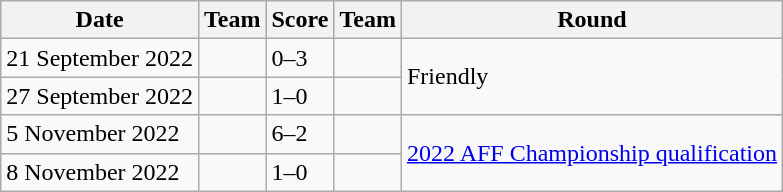<table class="wikitable">
<tr>
<th>Date</th>
<th>Team</th>
<th>Score</th>
<th>Team</th>
<th>Round</th>
</tr>
<tr>
<td>21 September 2022</td>
<td></td>
<td>0–3</td>
<td></td>
<td rowspan="2">Friendly</td>
</tr>
<tr>
<td>27 September 2022</td>
<td></td>
<td>1–0</td>
<td></td>
</tr>
<tr>
<td>5 November 2022</td>
<td></td>
<td>6–2</td>
<td></td>
<td rowspan="2"><a href='#'>2022 AFF Championship qualification</a></td>
</tr>
<tr>
<td>8 November 2022</td>
<td></td>
<td>1–0</td>
<td></td>
</tr>
</table>
